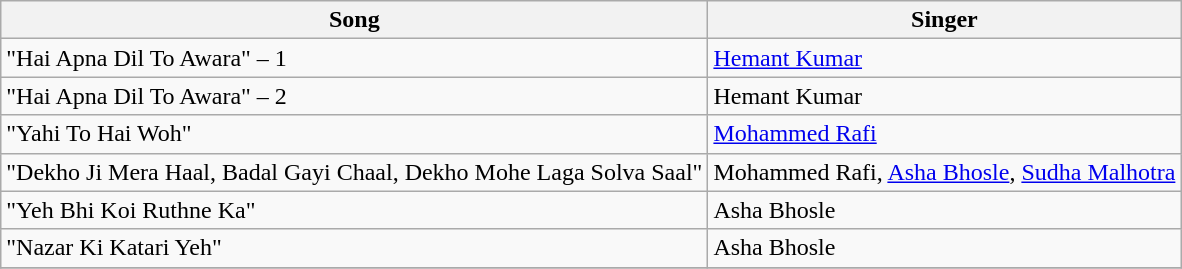<table class="wikitable">
<tr>
<th>Song</th>
<th>Singer</th>
</tr>
<tr>
<td>"Hai Apna Dil To Awara" – 1</td>
<td><a href='#'>Hemant Kumar</a></td>
</tr>
<tr>
<td>"Hai Apna Dil To Awara" – 2</td>
<td>Hemant Kumar</td>
</tr>
<tr>
<td>"Yahi To Hai Woh"</td>
<td><a href='#'>Mohammed Rafi</a></td>
</tr>
<tr>
<td>"Dekho Ji Mera Haal, Badal Gayi Chaal, Dekho Mohe Laga Solva Saal"</td>
<td>Mohammed Rafi, <a href='#'>Asha Bhosle</a>, <a href='#'>Sudha Malhotra</a></td>
</tr>
<tr>
<td>"Yeh Bhi Koi Ruthne Ka"</td>
<td>Asha Bhosle</td>
</tr>
<tr>
<td>"Nazar Ki Katari Yeh"</td>
<td>Asha Bhosle</td>
</tr>
<tr>
</tr>
</table>
